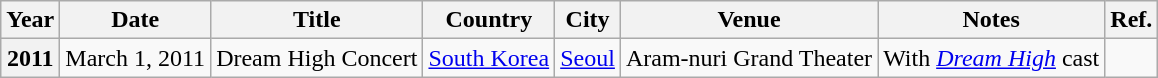<table class="wikitable plainrowheaders" style="text-align:center;">
<tr>
<th>Year</th>
<th>Date</th>
<th>Title</th>
<th>Country</th>
<th>City</th>
<th>Venue</th>
<th>Notes</th>
<th>Ref.</th>
</tr>
<tr>
<th scope="row">2011</th>
<td>March 1, 2011</td>
<td>Dream High Concert</td>
<td><a href='#'>South Korea</a></td>
<td><a href='#'>Seoul</a></td>
<td>Aram-nuri Grand Theater</td>
<td>With <em><a href='#'>Dream High</a></em> cast</td>
<td></td>
</tr>
</table>
